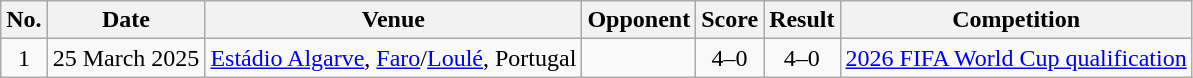<table class="wikitable sortable">
<tr>
<th scope="col">No.</th>
<th scope="col" data-sort-type="date">Date</th>
<th scope="col">Venue</th>
<th scope="col">Opponent</th>
<th scope="col">Score</th>
<th scope="col">Result</th>
<th scope="col">Competition</th>
</tr>
<tr>
<td align="center">1</td>
<td>25 March 2025</td>
<td><a href='#'>Estádio Algarve</a>, <a href='#'>Faro</a>/<a href='#'>Loulé</a>, Portugal</td>
<td></td>
<td align=center>4–0</td>
<td align="center">4–0</td>
<td><a href='#'>2026 FIFA World Cup qualification</a></td>
</tr>
</table>
